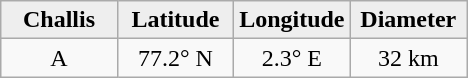<table class="wikitable">
<tr>
<th width="25%" style="background:#eeeeee;">Challis</th>
<th width="25%" style="background:#eeeeee;">Latitude</th>
<th width="25%" style="background:#eeeeee;">Longitude</th>
<th width="25%" style="background:#eeeeee;">Diameter</th>
</tr>
<tr>
<td align="center">A</td>
<td align="center">77.2° N</td>
<td align="center">2.3° E</td>
<td align="center">32 km</td>
</tr>
</table>
